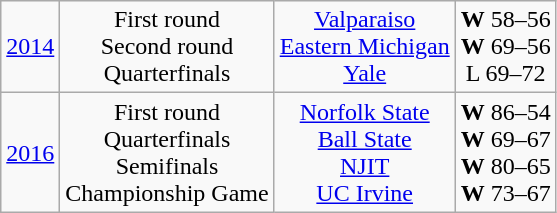<table class="wikitable" style="text-align:center">
<tr>
<td><a href='#'>2014</a></td>
<td>First round<br>Second round<br>Quarterfinals</td>
<td><a href='#'>Valparaiso</a><br><a href='#'>Eastern Michigan</a><br><a href='#'>Yale</a></td>
<td><strong>W</strong> 58–56<br><strong>W</strong>  69–56<br>L 69–72</td>
</tr>
<tr>
<td><a href='#'>2016</a></td>
<td>First round<br>Quarterfinals<br>Semifinals<br>Championship Game</td>
<td><a href='#'>Norfolk State</a><br><a href='#'>Ball State</a><br><a href='#'>NJIT</a><br><a href='#'>UC Irvine</a></td>
<td><strong>W</strong> 86–54<br><strong>W</strong> 69–67<br><strong>W</strong> 80–65<br><strong>W</strong> 73–67</td>
</tr>
</table>
